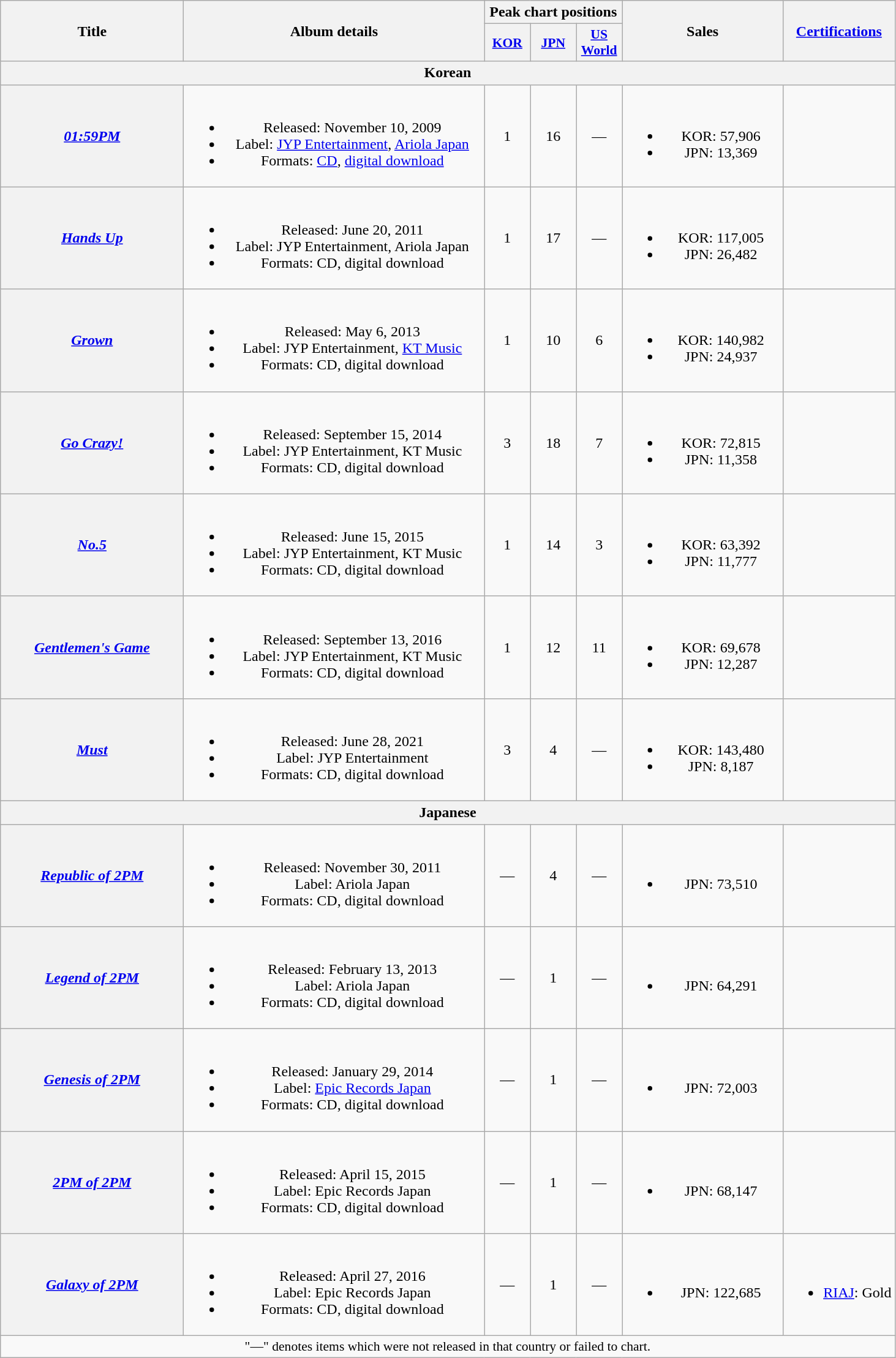<table class="wikitable plainrowheaders" style="text-align:center;">
<tr>
<th rowspan="2" style="width:12em;">Title</th>
<th rowspan="2" style="width:20em;">Album details</th>
<th colspan="3">Peak chart positions</th>
<th rowspan="2" style="width:10.5em;">Sales</th>
<th rowspan="2"><a href='#'>Certifications</a><br></th>
</tr>
<tr>
<th scope="col" style="width:3em;font-size:90%;"><a href='#'>KOR</a><br></th>
<th scope="col" style="width:3em;font-size:90%;"><a href='#'>JPN</a><br></th>
<th scope="col" style="width:3em;font-size:90%;"><a href='#'>US<br>World</a><br></th>
</tr>
<tr>
<th colspan="7">Korean</th>
</tr>
<tr>
<th scope="row"><em><a href='#'>01:59PM</a></em></th>
<td><br><ul><li>Released: November 10, 2009 </li><li>Label: <a href='#'>JYP Entertainment</a>, <a href='#'>Ariola Japan</a></li><li>Formats: <a href='#'>CD</a>, <a href='#'>digital download</a></li></ul></td>
<td>1</td>
<td>16</td>
<td>—</td>
<td><br><ul><li>KOR: 57,906</li><li>JPN: 13,369</li></ul></td>
<td></td>
</tr>
<tr>
<th scope="row"><em><a href='#'>Hands Up</a></em></th>
<td><br><ul><li>Released: June 20, 2011 </li><li>Label: JYP Entertainment, Ariola Japan</li><li>Formats: CD, digital download</li></ul></td>
<td>1</td>
<td>17</td>
<td>—</td>
<td><br><ul><li>KOR: 117,005</li><li>JPN: 26,482</li></ul></td>
<td></td>
</tr>
<tr>
<th scope="row"><em><a href='#'>Grown</a></em></th>
<td><br><ul><li>Released: May 6, 2013 </li><li>Label: JYP Entertainment, <a href='#'>KT Music</a></li><li>Formats: CD, digital download</li></ul></td>
<td>1</td>
<td>10</td>
<td>6</td>
<td><br><ul><li>KOR: 140,982</li><li>JPN: 24,937</li></ul></td>
<td></td>
</tr>
<tr>
<th scope="row"><em><a href='#'>Go Crazy!</a></em></th>
<td><br><ul><li>Released: September 15, 2014 </li><li>Label: JYP Entertainment, KT Music</li><li>Formats: CD, digital download</li></ul></td>
<td>3</td>
<td>18</td>
<td>7</td>
<td><br><ul><li>KOR: 72,815</li><li>JPN: 11,358</li></ul></td>
<td></td>
</tr>
<tr>
<th scope="row"><em><a href='#'>No.5</a></em></th>
<td><br><ul><li>Released: June 15, 2015 </li><li>Label: JYP Entertainment, KT Music</li><li>Formats: CD, digital download</li></ul></td>
<td>1</td>
<td>14</td>
<td>3</td>
<td><br><ul><li>KOR: 63,392</li><li>JPN: 11,777</li></ul></td>
<td></td>
</tr>
<tr>
<th scope="row"><em><a href='#'>Gentlemen's Game</a></em></th>
<td><br><ul><li>Released: September 13, 2016 </li><li>Label: JYP Entertainment, KT Music</li><li>Formats: CD, digital download</li></ul></td>
<td>1</td>
<td>12</td>
<td>11</td>
<td><br><ul><li>KOR: 69,678</li><li>JPN: 12,287</li></ul></td>
<td></td>
</tr>
<tr>
<th scope="row"><em><a href='#'>Must</a></em></th>
<td><br><ul><li>Released: June 28, 2021 </li><li>Label: JYP Entertainment</li><li>Formats: CD, digital download</li></ul></td>
<td>3</td>
<td>4</td>
<td>—</td>
<td><br><ul><li>KOR: 143,480</li><li>JPN: 8,187</li></ul></td>
<td></td>
</tr>
<tr>
<th colspan="7">Japanese</th>
</tr>
<tr>
<th scope="row"><em><a href='#'>Republic of 2PM</a></em></th>
<td><br><ul><li>Released: November 30, 2011 </li><li>Label: Ariola Japan</li><li>Formats: CD, digital download</li></ul></td>
<td>—</td>
<td>4</td>
<td>—</td>
<td><br><ul><li>JPN: 73,510</li></ul></td>
<td></td>
</tr>
<tr>
<th scope="row"><em><a href='#'>Legend of 2PM</a></em></th>
<td><br><ul><li>Released: February 13, 2013 </li><li>Label: Ariola Japan</li><li>Formats: CD, digital download</li></ul></td>
<td>—</td>
<td>1</td>
<td>—</td>
<td><br><ul><li>JPN: 64,291</li></ul></td>
<td></td>
</tr>
<tr>
<th scope="row"><em><a href='#'>Genesis of 2PM</a></em></th>
<td><br><ul><li>Released: January 29, 2014 </li><li>Label: <a href='#'>Epic Records Japan</a></li><li>Formats: CD, digital download</li></ul></td>
<td>—</td>
<td>1</td>
<td>—</td>
<td><br><ul><li>JPN: 72,003</li></ul></td>
<td></td>
</tr>
<tr>
<th scope="row"><em><a href='#'>2PM of 2PM</a></em></th>
<td><br><ul><li>Released: April 15, 2015 </li><li>Label: Epic Records Japan</li><li>Formats: CD, digital download</li></ul></td>
<td>—</td>
<td>1</td>
<td>—</td>
<td><br><ul><li>JPN: 68,147</li></ul></td>
<td></td>
</tr>
<tr>
<th scope="row"><em><a href='#'>Galaxy of 2PM</a></em></th>
<td><br><ul><li>Released: April 27, 2016 </li><li>Label: Epic Records Japan</li><li>Formats: CD, digital download</li></ul></td>
<td>—</td>
<td>1</td>
<td>—</td>
<td><br><ul><li>JPN: 122,685</li></ul></td>
<td><br><ul><li><a href='#'>RIAJ</a>: Gold</li></ul></td>
</tr>
<tr>
<td colspan="7" style="font-size:90%">"—" denotes items which were not released in that country or failed to chart.</td>
</tr>
</table>
